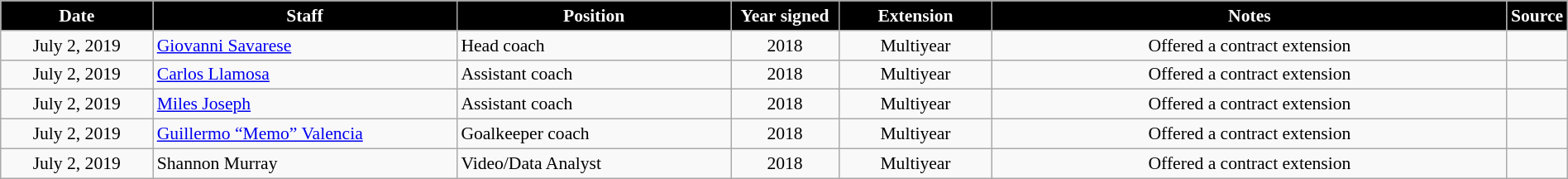<table class="wikitable" style="text-align:center; font-size:90%; width:100%;">
<tr>
<th style="background:black; color:white; text-align:center; width:10%">Date</th>
<th style="background:black; color:white; text-align:center; width:20%">Staff</th>
<th style="background:black; color:white; text-align:center; width:18%">Position</th>
<th style="background:black; color:white; text-align:center; width:7%">Year signed</th>
<th style="background:black; color:white; text-align:center; width:10%">Extension</th>
<th style="background:black; color:white; text-align:center; width:34%">Notes</th>
<th style="background:black; color:white; text-align:center; width:1%">Source</th>
</tr>
<tr>
<td style="text-align:center;">July 2, 2019</td>
<td align=left> <a href='#'>Giovanni Savarese</a></td>
<td align=left>Head coach</td>
<td style="text-align:center;">2018</td>
<td style="text-align:center;">Multiyear</td>
<td>Offered a contract extension</td>
<td style="text-align:center;"></td>
</tr>
<tr>
<td style="text-align:center;">July 2, 2019</td>
<td align=left> <a href='#'>Carlos Llamosa</a></td>
<td align=left>Assistant coach</td>
<td style="text-align:center;">2018</td>
<td style="text-align:center;">Multiyear</td>
<td>Offered a contract extension</td>
<td style="text-align:center;"></td>
</tr>
<tr>
<td style="text-align:center;">July 2, 2019</td>
<td align=left> <a href='#'>Miles Joseph</a></td>
<td align=left>Assistant coach</td>
<td style="text-align:center;">2018</td>
<td style="text-align:center;">Multiyear</td>
<td>Offered a contract extension</td>
<td style="text-align:center;"></td>
</tr>
<tr>
<td style="text-align:center;">July 2, 2019</td>
<td align=left> <a href='#'>Guillermo “Memo” Valencia</a></td>
<td align=left>Goalkeeper coach</td>
<td style="text-align:center;">2018</td>
<td style="text-align:center;">Multiyear</td>
<td>Offered a contract extension</td>
<td style="text-align:center;"></td>
</tr>
<tr>
<td style="text-align:center;">July 2, 2019</td>
<td align=left> Shannon Murray</td>
<td align=left>Video/Data Analyst</td>
<td style="text-align:center;">2018</td>
<td style="text-align:center;">Multiyear</td>
<td>Offered a contract extension</td>
<td style="text-align:center;"></td>
</tr>
</table>
